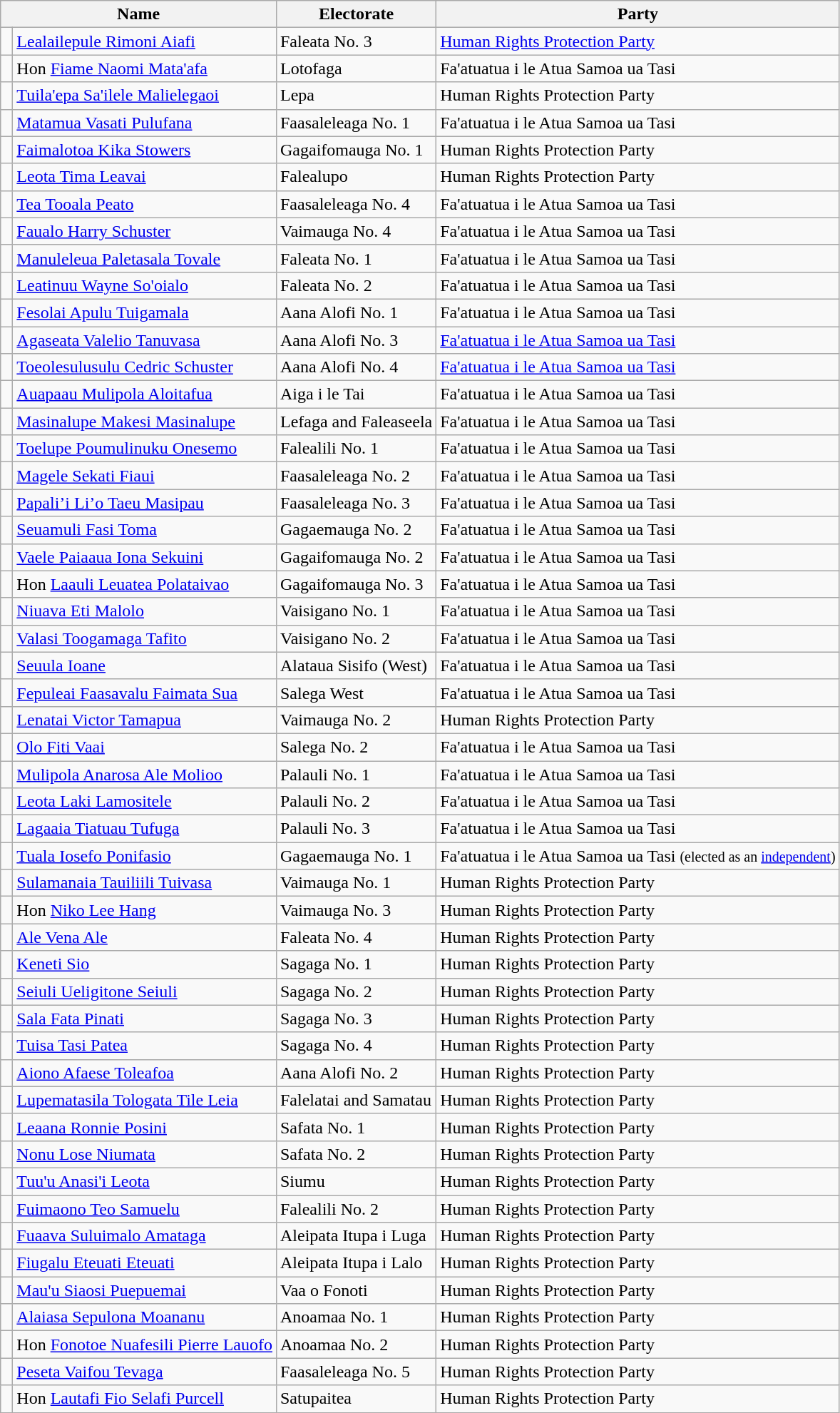<table class="wikitable sortable">
<tr>
<th colspan=2>Name</th>
<th>Electorate</th>
<th>Party</th>
</tr>
<tr>
<td bgcolor=> </td>
<td><a href='#'>Lealailepule Rimoni Aiafi</a></td>
<td>Faleata No. 3</td>
<td><a href='#'>Human Rights Protection Party</a></td>
</tr>
<tr>
<td bgcolor=> </td>
<td>Hon <a href='#'>Fiame Naomi Mata'afa</a></td>
<td>Lotofaga</td>
<td>Fa'atuatua i le Atua Samoa ua Tasi</td>
</tr>
<tr>
<td bgcolor=> </td>
<td><a href='#'>Tuila'epa Sa'ilele Malielegaoi</a></td>
<td>Lepa</td>
<td>Human Rights Protection Party</td>
</tr>
<tr>
<td bgcolor=> </td>
<td><a href='#'>Matamua Vasati Pulufana</a></td>
<td>Faasaleleaga No. 1</td>
<td>Fa'atuatua i le Atua Samoa ua Tasi</td>
</tr>
<tr>
<td bgcolor=> </td>
<td><a href='#'>Faimalotoa Kika Stowers</a></td>
<td>Gagaifomauga No. 1</td>
<td>Human Rights Protection Party</td>
</tr>
<tr>
<td bgcolor=> </td>
<td><a href='#'>Leota Tima Leavai</a></td>
<td>Falealupo</td>
<td>Human Rights Protection Party</td>
</tr>
<tr>
<td bgcolor=> </td>
<td><a href='#'>Tea Tooala Peato</a></td>
<td>Faasaleleaga No. 4</td>
<td>Fa'atuatua i le Atua Samoa ua Tasi</td>
</tr>
<tr>
<td bgcolor=> </td>
<td><a href='#'>Faualo Harry Schuster</a></td>
<td>Vaimauga No. 4</td>
<td>Fa'atuatua i le Atua Samoa ua Tasi</td>
</tr>
<tr>
<td bgcolor=> </td>
<td><a href='#'>Manuleleua Paletasala Tovale</a></td>
<td>Faleata No. 1</td>
<td>Fa'atuatua i le Atua Samoa ua Tasi</td>
</tr>
<tr>
<td bgcolor=> </td>
<td><a href='#'>Leatinuu Wayne So'oialo</a></td>
<td>Faleata No. 2</td>
<td>Fa'atuatua i le Atua Samoa ua Tasi</td>
</tr>
<tr>
<td bgcolor=> </td>
<td><a href='#'>Fesolai Apulu Tuigamala</a></td>
<td>Aana Alofi No. 1</td>
<td>Fa'atuatua i le Atua Samoa ua Tasi</td>
</tr>
<tr>
<td bgcolor=> </td>
<td><a href='#'>Agaseata Valelio Tanuvasa</a></td>
<td>Aana Alofi No. 3</td>
<td><a href='#'>Fa'atuatua i le Atua Samoa ua Tasi</a></td>
</tr>
<tr>
<td bgcolor=> </td>
<td><a href='#'>Toeolesulusulu Cedric Schuster</a></td>
<td>Aana Alofi No. 4</td>
<td><a href='#'>Fa'atuatua i le Atua Samoa ua Tasi</a></td>
</tr>
<tr>
<td bgcolor=> </td>
<td><a href='#'>Auapaau Mulipola Aloitafua</a></td>
<td>Aiga i le Tai</td>
<td>Fa'atuatua i le Atua Samoa ua Tasi</td>
</tr>
<tr>
<td bgcolor=> </td>
<td><a href='#'>Masinalupe Makesi Masinalupe</a></td>
<td>Lefaga and Faleaseela</td>
<td>Fa'atuatua i le Atua Samoa ua Tasi</td>
</tr>
<tr>
<td bgcolor=> </td>
<td><a href='#'>Toelupe Poumulinuku Onesemo</a></td>
<td>Falealili No. 1</td>
<td>Fa'atuatua i le Atua Samoa ua Tasi</td>
</tr>
<tr>
<td bgcolor=> </td>
<td><a href='#'>Magele Sekati Fiaui</a></td>
<td>Faasaleleaga No. 2</td>
<td>Fa'atuatua i le Atua Samoa ua Tasi</td>
</tr>
<tr>
<td bgcolor=> </td>
<td><a href='#'>Papali’i Li’o Taeu Masipau</a></td>
<td>Faasaleleaga No. 3</td>
<td>Fa'atuatua i le Atua Samoa ua Tasi</td>
</tr>
<tr>
<td bgcolor=> </td>
<td><a href='#'>Seuamuli Fasi Toma</a></td>
<td>Gagaemauga No. 2</td>
<td>Fa'atuatua i le Atua Samoa ua Tasi</td>
</tr>
<tr>
<td bgcolor=> </td>
<td><a href='#'>Vaele Paiaaua Iona Sekuini</a></td>
<td>Gagaifomauga No. 2</td>
<td>Fa'atuatua i le Atua Samoa ua Tasi</td>
</tr>
<tr>
<td bgcolor=> </td>
<td>Hon <a href='#'>Laauli Leuatea Polataivao</a></td>
<td>Gagaifomauga No. 3</td>
<td>Fa'atuatua i le Atua Samoa ua Tasi</td>
</tr>
<tr>
<td bgcolor=> </td>
<td><a href='#'>Niuava Eti Malolo</a></td>
<td>Vaisigano No. 1</td>
<td>Fa'atuatua i le Atua Samoa ua Tasi</td>
</tr>
<tr>
<td bgcolor=> </td>
<td><a href='#'>Valasi Toogamaga Tafito</a></td>
<td>Vaisigano No. 2</td>
<td>Fa'atuatua i le Atua Samoa ua Tasi</td>
</tr>
<tr>
<td bgcolor=> </td>
<td><a href='#'>Seuula Ioane</a></td>
<td>Alataua Sisifo (West)</td>
<td>Fa'atuatua i le Atua Samoa ua Tasi</td>
</tr>
<tr>
<td bgcolor=> </td>
<td><a href='#'>Fepuleai Faasavalu Faimata Sua</a></td>
<td>Salega West</td>
<td>Fa'atuatua i le Atua Samoa ua Tasi</td>
</tr>
<tr>
<td bgcolor=> </td>
<td><a href='#'>Lenatai Victor Tamapua</a></td>
<td>Vaimauga No. 2</td>
<td>Human Rights Protection Party</td>
</tr>
<tr>
<td bgcolor=> </td>
<td><a href='#'>Olo Fiti Vaai</a></td>
<td>Salega No. 2</td>
<td>Fa'atuatua i le Atua Samoa ua Tasi</td>
</tr>
<tr>
<td bgcolor=> </td>
<td><a href='#'>Mulipola Anarosa Ale Molioo</a></td>
<td>Palauli No. 1</td>
<td>Fa'atuatua i le Atua Samoa ua Tasi</td>
</tr>
<tr>
<td bgcolor=> </td>
<td><a href='#'>Leota Laki Lamositele</a></td>
<td>Palauli No. 2</td>
<td>Fa'atuatua i le Atua Samoa ua Tasi</td>
</tr>
<tr>
<td bgcolor=> </td>
<td><a href='#'>Lagaaia Tiatuau Tufuga</a></td>
<td>Palauli No. 3</td>
<td>Fa'atuatua i le Atua Samoa ua Tasi</td>
</tr>
<tr>
<td bgcolor=> </td>
<td><a href='#'>Tuala Iosefo Ponifasio</a></td>
<td>Gagaemauga No. 1</td>
<td>Fa'atuatua i le Atua Samoa ua Tasi <small>(elected as an <a href='#'>independent</a>)</small></td>
</tr>
<tr>
<td bgcolor=> </td>
<td><a href='#'>Sulamanaia Tauiliili Tuivasa</a></td>
<td>Vaimauga No. 1</td>
<td>Human Rights Protection Party</td>
</tr>
<tr>
<td bgcolor=> </td>
<td>Hon <a href='#'>Niko Lee Hang</a></td>
<td>Vaimauga No. 3</td>
<td>Human Rights Protection Party</td>
</tr>
<tr>
<td bgcolor=> </td>
<td><a href='#'>Ale Vena Ale</a></td>
<td>Faleata No. 4</td>
<td>Human Rights Protection Party</td>
</tr>
<tr>
<td bgcolor=> </td>
<td><a href='#'>Keneti Sio</a></td>
<td>Sagaga No. 1</td>
<td>Human Rights Protection Party</td>
</tr>
<tr>
<td bgcolor=> </td>
<td><a href='#'>Seiuli Ueligitone Seiuli</a></td>
<td>Sagaga No. 2</td>
<td>Human Rights Protection Party</td>
</tr>
<tr>
<td bgcolor=> </td>
<td><a href='#'>Sala Fata Pinati</a></td>
<td>Sagaga No. 3</td>
<td>Human Rights Protection Party</td>
</tr>
<tr>
<td bgcolor=> </td>
<td><a href='#'>Tuisa Tasi Patea</a></td>
<td>Sagaga No. 4</td>
<td>Human Rights Protection Party</td>
</tr>
<tr>
<td bgcolor=> </td>
<td><a href='#'>Aiono Afaese Toleafoa</a></td>
<td>Aana Alofi No. 2</td>
<td>Human Rights Protection Party</td>
</tr>
<tr>
<td bgcolor=> </td>
<td><a href='#'>Lupematasila Tologata Tile Leia</a></td>
<td>Falelatai and Samatau</td>
<td>Human Rights Protection Party</td>
</tr>
<tr>
<td bgcolor=> </td>
<td><a href='#'>Leaana Ronnie Posini</a></td>
<td>Safata No. 1</td>
<td>Human Rights Protection Party</td>
</tr>
<tr>
<td bgcolor=> </td>
<td><a href='#'>Nonu Lose Niumata</a></td>
<td>Safata No. 2</td>
<td>Human Rights Protection Party</td>
</tr>
<tr>
<td bgcolor=> </td>
<td><a href='#'>Tuu'u Anasi'i Leota</a></td>
<td>Siumu</td>
<td>Human Rights Protection Party</td>
</tr>
<tr>
<td bgcolor=> </td>
<td><a href='#'>Fuimaono Teo Samuelu</a></td>
<td>Falealili No. 2</td>
<td>Human Rights Protection Party</td>
</tr>
<tr>
<td bgcolor=> </td>
<td><a href='#'>Fuaava Suluimalo Amataga</a></td>
<td>Aleipata Itupa i Luga</td>
<td>Human Rights Protection Party</td>
</tr>
<tr>
<td bgcolor=> </td>
<td><a href='#'>Fiugalu Eteuati Eteuati</a></td>
<td>Aleipata Itupa i Lalo</td>
<td>Human Rights Protection Party</td>
</tr>
<tr>
<td bgcolor=> </td>
<td><a href='#'>Mau'u Siaosi Puepuemai</a></td>
<td>Vaa o Fonoti</td>
<td>Human Rights Protection Party</td>
</tr>
<tr>
<td bgcolor=> </td>
<td><a href='#'>Alaiasa Sepulona Moananu</a></td>
<td>Anoamaa No. 1</td>
<td>Human Rights Protection Party</td>
</tr>
<tr>
<td bgcolor=> </td>
<td>Hon <a href='#'>Fonotoe Nuafesili Pierre Lauofo</a></td>
<td>Anoamaa No. 2</td>
<td>Human Rights Protection Party</td>
</tr>
<tr>
<td bgcolor=> </td>
<td><a href='#'>Peseta Vaifou Tevaga</a></td>
<td>Faasaleleaga No. 5</td>
<td>Human Rights Protection Party</td>
</tr>
<tr>
<td bgcolor=> </td>
<td>Hon <a href='#'>Lautafi Fio Selafi Purcell</a></td>
<td>Satupaitea</td>
<td>Human Rights Protection Party</td>
</tr>
</table>
